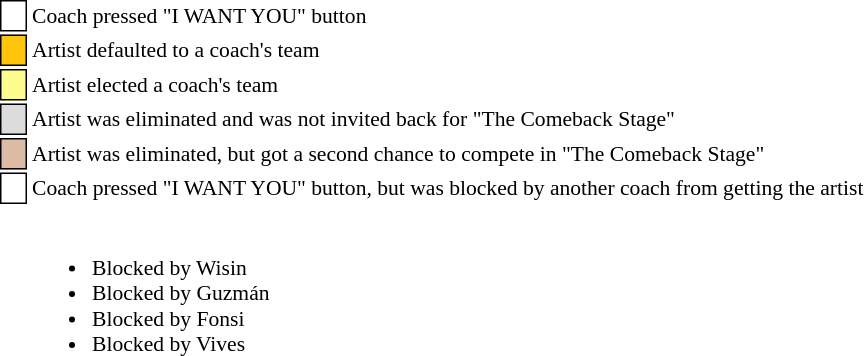<table class="toccolours" style="font-size: 90%; white-space: nowrap;">
<tr>
<td style="background:white; border:1px solid black;"> <strong></strong> </td>
<td>Coach pressed "I WANT YOU" button</td>
</tr>
<tr>
<td style="background:#ffc40c; border:1px solid black;">    </td>
<td>Artist defaulted to a coach's team</td>
</tr>
<tr>
<td style="background:#fdfc8f; border:1px solid black;">    </td>
<td style="padding-right: 8px">Artist elected a coach's team</td>
</tr>
<tr>
<td style="background:#dcdcdc; border:1px solid black;">    </td>
<td>Artist was eliminated and was not invited back for "The Comeback Stage"</td>
</tr>
<tr>
<td style="background:#dbbba4; border:1px solid black;">    </td>
<td>Artist was eliminated, but got a second chance to compete in "The Comeback Stage"</td>
</tr>
<tr>
<td style="background:white; border:1px solid black;"> <strong></strong> </td>
<td>Coach pressed "I WANT YOU" button, but was blocked by another coach from getting the artist</td>
</tr>
<tr>
<td></td>
<td><br><ul><li> Blocked by Wisin</li><li> Blocked by Guzmán</li><li> Blocked by Fonsi</li><li> Blocked by Vives</li></ul></td>
</tr>
</table>
